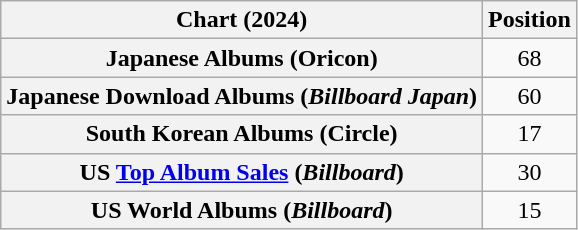<table class="wikitable sortable plainrowheaders" style="text-align:center">
<tr>
<th scope="col">Chart (2024)</th>
<th scope="col">Position</th>
</tr>
<tr>
<th scope="row">Japanese Albums (Oricon)</th>
<td>68</td>
</tr>
<tr>
<th scope="row">Japanese Download Albums (<em>Billboard Japan</em>)</th>
<td>60</td>
</tr>
<tr>
<th scope="row">South Korean Albums (Circle)</th>
<td>17</td>
</tr>
<tr>
<th scope="row">US <a href='#'>Top Album Sales</a> (<em>Billboard</em>)</th>
<td>30</td>
</tr>
<tr>
<th scope="row">US World Albums (<em>Billboard</em>)</th>
<td>15</td>
</tr>
</table>
